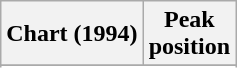<table class="wikitable sortable">
<tr>
<th align="left">Chart (1994)</th>
<th align="center">Peak<br>position</th>
</tr>
<tr>
</tr>
<tr>
</tr>
</table>
